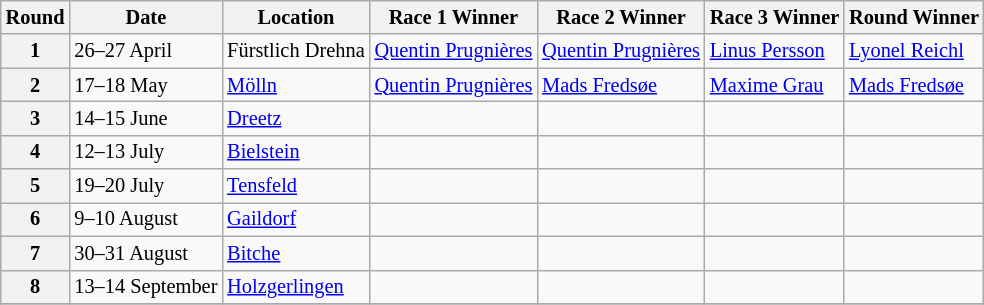<table class="wikitable" style="font-size: 85%;">
<tr>
<th>Round</th>
<th>Date</th>
<th>Location</th>
<th>Race 1 Winner</th>
<th>Race 2 Winner</th>
<th>Race 3 Winner</th>
<th>Round Winner</th>
</tr>
<tr>
<th>1</th>
<td>26–27 April</td>
<td> Fürstlich Drehna</td>
<td> <a href='#'>Quentin Prugnières</a></td>
<td> <a href='#'>Quentin Prugnières</a></td>
<td> <a href='#'>Linus Persson</a></td>
<td> <a href='#'>Lyonel Reichl</a></td>
</tr>
<tr>
<th>2</th>
<td>17–18 May</td>
<td> <a href='#'>Mölln</a></td>
<td> <a href='#'>Quentin Prugnières</a></td>
<td> <a href='#'>Mads Fredsøe</a></td>
<td> <a href='#'>Maxime Grau</a></td>
<td> <a href='#'>Mads Fredsøe</a></td>
</tr>
<tr>
<th>3</th>
<td>14–15 June</td>
<td> <a href='#'>Dreetz</a></td>
<td></td>
<td></td>
<td></td>
<td></td>
</tr>
<tr>
<th>4</th>
<td>12–13 July</td>
<td> <a href='#'>Bielstein</a></td>
<td></td>
<td></td>
<td></td>
<td></td>
</tr>
<tr>
<th>5</th>
<td>19–20 July</td>
<td> <a href='#'>Tensfeld</a></td>
<td></td>
<td></td>
<td></td>
<td></td>
</tr>
<tr>
<th>6</th>
<td>9–10 August</td>
<td> <a href='#'>Gaildorf</a></td>
<td></td>
<td></td>
<td></td>
<td></td>
</tr>
<tr>
<th>7</th>
<td>30–31 August</td>
<td> <a href='#'>Bitche</a></td>
<td></td>
<td></td>
<td></td>
<td></td>
</tr>
<tr>
<th>8</th>
<td>13–14 September</td>
<td> <a href='#'>Holzgerlingen</a></td>
<td></td>
<td></td>
<td></td>
<td></td>
</tr>
<tr>
</tr>
</table>
